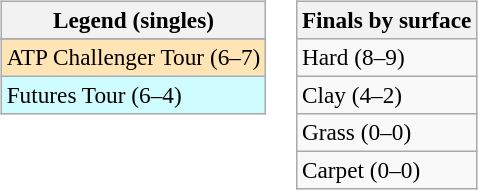<table>
<tr valign=top>
<td><br><table class=wikitable style=font-size:97%>
<tr>
<th>Legend (singles)</th>
</tr>
<tr bgcolor=e5d1cb>
</tr>
<tr bgcolor=moccasin>
<td>ATP Challenger Tour (6–7)</td>
</tr>
<tr bgcolor=cffcff>
<td>Futures Tour (6–4)</td>
</tr>
</table>
</td>
<td><br><table class=wikitable style=font-size:97%>
<tr>
<th>Finals by surface</th>
</tr>
<tr>
<td>Hard (8–9)</td>
</tr>
<tr>
<td>Clay (4–2)</td>
</tr>
<tr>
<td>Grass (0–0)</td>
</tr>
<tr>
<td>Carpet (0–0)</td>
</tr>
</table>
</td>
</tr>
</table>
